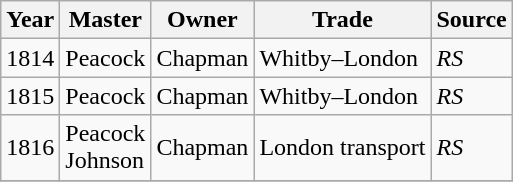<table class=" wikitable">
<tr>
<th>Year</th>
<th>Master</th>
<th>Owner</th>
<th>Trade</th>
<th>Source</th>
</tr>
<tr>
<td>1814</td>
<td>Peacock</td>
<td>Chapman</td>
<td>Whitby–London</td>
<td><em>RS</em></td>
</tr>
<tr>
<td>1815</td>
<td>Peacock</td>
<td>Chapman</td>
<td>Whitby–London</td>
<td><em>RS</em></td>
</tr>
<tr>
<td>1816</td>
<td>Peacock<br>Johnson</td>
<td>Chapman</td>
<td>London transport</td>
<td><em>RS</em></td>
</tr>
<tr>
</tr>
</table>
